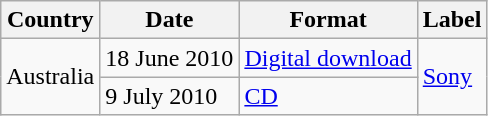<table class="wikitable">
<tr>
<th>Country</th>
<th>Date</th>
<th>Format</th>
<th>Label</th>
</tr>
<tr>
<td rowspan="2">Australia</td>
<td>18 June 2010</td>
<td><a href='#'>Digital download</a></td>
<td rowspan="2"><a href='#'>Sony</a></td>
</tr>
<tr>
<td>9 July 2010</td>
<td><a href='#'>CD</a></td>
</tr>
</table>
